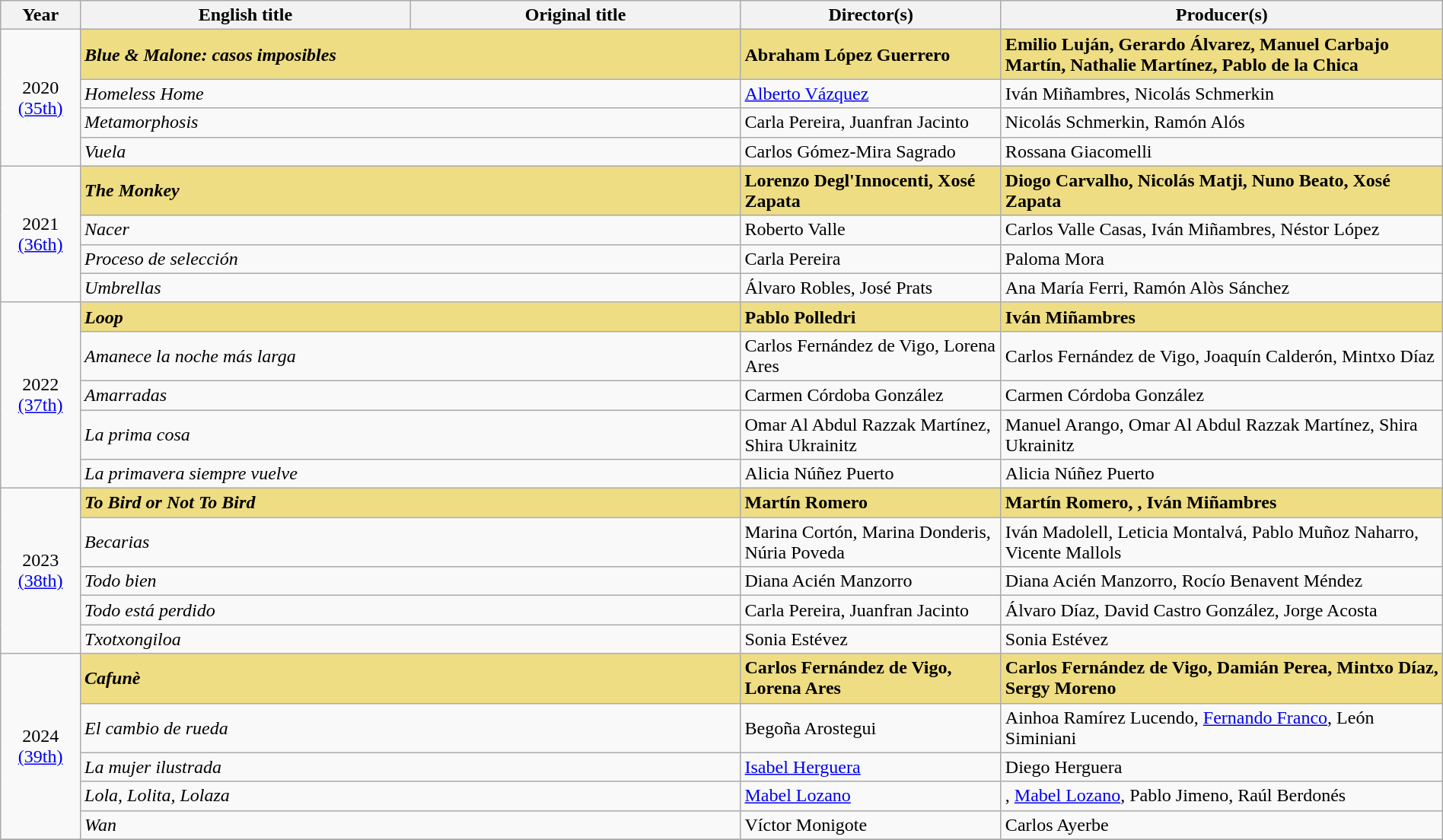<table class="wikitable sortable" width="100%" cellpadding="5">
<tr>
<th width="50">Year</th>
<th width="230">English title</th>
<th width="230">Original title</th>
<th width="180">Director(s)</th>
<th width="310">Producer(s)</th>
</tr>
<tr>
<td rowspan="4" style="text-align:center;">2020<br><a href='#'>(35th)</a><br></td>
<td colspan="2" style="background:#eedd82;"><strong><em>Blue & Malone: casos imposibles</em></strong></td>
<td style="background:#eedd82;"><strong>Abraham López Guerrero</strong></td>
<td style="background:#eedd82;"><strong>Emilio Luján, Gerardo Álvarez, Manuel Carbajo Martín, Nathalie Martínez, Pablo de la Chica</strong></td>
</tr>
<tr>
<td colspan="2"><em>Homeless Home</em></td>
<td><a href='#'>Alberto Vázquez</a></td>
<td>Iván Miñambres, Nicolás Schmerkin</td>
</tr>
<tr>
<td colspan="2"><em>Metamorphosis</em></td>
<td>Carla Pereira, Juanfran Jacinto</td>
<td>Nicolás Schmerkin, Ramón Alós</td>
</tr>
<tr>
<td colspan="2"><em>Vuela</em></td>
<td>Carlos Gómez-Mira Sagrado</td>
<td>Rossana Giacomelli</td>
</tr>
<tr>
<td rowspan="4" style="text-align:center;">2021<br><a href='#'>(36th)</a><br></td>
<td colspan="2" style="background:#eedd82;"><strong><em>The Monkey</em></strong></td>
<td style="background:#eedd82;"><strong>Lorenzo Degl'Innocenti, Xosé Zapata</strong></td>
<td style="background:#eedd82;"><strong>Diogo Carvalho, Nicolás Matji, Nuno Beato, Xosé Zapata</strong></td>
</tr>
<tr>
<td colspan="2"><em>Nacer</em></td>
<td>Roberto Valle</td>
<td>Carlos Valle Casas, Iván Miñambres, Néstor López</td>
</tr>
<tr>
<td colspan="2"><em>Proceso de selección</em></td>
<td>Carla Pereira</td>
<td>Paloma Mora</td>
</tr>
<tr>
<td colspan="2"><em>Umbrellas</em></td>
<td>Álvaro Robles, José Prats</td>
<td>Ana María Ferri, Ramón Alòs Sánchez</td>
</tr>
<tr>
<td rowspan="5" style="text-align:center;">2022<br><a href='#'>(37th)</a><br></td>
<td colspan="2" style="background:#eedd82;"><strong><em>Loop</em></strong></td>
<td style="background:#eedd82;"><strong>Pablo Polledri</strong></td>
<td style="background:#eedd82;"><strong>Iván Miñambres</strong></td>
</tr>
<tr>
<td colspan="2"><em>Amanece la noche más larga</em></td>
<td>Carlos Fernández de Vigo, Lorena Ares</td>
<td>Carlos Fernández de Vigo, Joaquín Calderón, Mintxo Díaz</td>
</tr>
<tr>
<td colspan="2"><em>Amarradas</em></td>
<td>Carmen Córdoba González</td>
<td>Carmen Córdoba González</td>
</tr>
<tr>
<td colspan="2"><em>La prima cosa</em></td>
<td>Omar Al Abdul Razzak Martínez, Shira Ukrainitz</td>
<td>Manuel Arango, Omar Al Abdul Razzak Martínez, Shira Ukrainitz</td>
</tr>
<tr>
<td colspan="2"><em>La primavera siempre vuelve</em></td>
<td>Alicia Núñez Puerto</td>
<td>Alicia Núñez Puerto</td>
</tr>
<tr>
<td rowspan="5" style="text-align:center;">2023<br><a href='#'>(38th)</a><br></td>
<td colspan="2" style="background:#eedd82;"><strong><em>To Bird or Not To Bird</em></strong></td>
<td style="background:#eedd82;"><strong>Martín Romero</strong></td>
<td style="background:#eedd82;"><strong>Martín Romero, , Iván Miñambres</strong></td>
</tr>
<tr>
<td colspan="2"><em>Becarias</em></td>
<td>Marina Cortón, Marina Donderis, Núria Poveda</td>
<td>Iván Madolell, Leticia Montalvá, Pablo Muñoz Naharro, Vicente Mallols</td>
</tr>
<tr>
<td colspan="2"><em>Todo bien</em></td>
<td>Diana Acién Manzorro</td>
<td>Diana Acién Manzorro, Rocío Benavent Méndez</td>
</tr>
<tr>
<td colspan="2"><em>Todo está perdido</em></td>
<td>Carla Pereira, Juanfran Jacinto</td>
<td>Álvaro Díaz, David Castro González, Jorge Acosta</td>
</tr>
<tr>
<td colspan="2"><em>Txotxongiloa</em></td>
<td>Sonia Estévez</td>
<td>Sonia Estévez</td>
</tr>
<tr>
<td rowspan="5" style="text-align:center;">2024<br><a href='#'>(39th)</a><br></td>
<td colspan="2" style="background:#eedd82;"><strong><em>Cafunè</em></strong></td>
<td style="background:#eedd82;"><strong>Carlos Fernández de Vigo, Lorena Ares</strong></td>
<td style="background:#eedd82;"><strong>Carlos Fernández de Vigo, Damián Perea, Mintxo Díaz, Sergy Moreno</strong></td>
</tr>
<tr>
<td colspan="2"><em>El cambio de rueda</em></td>
<td>Begoña Arostegui</td>
<td>Ainhoa Ramírez Lucendo, <a href='#'>Fernando Franco</a>, León Siminiani</td>
</tr>
<tr>
<td colspan="2"><em>La mujer ilustrada</em></td>
<td><a href='#'>Isabel Herguera</a></td>
<td>Diego Herguera</td>
</tr>
<tr>
<td colspan="2"><em>Lola, Lolita, Lolaza</em></td>
<td><a href='#'>Mabel Lozano</a></td>
<td>, <a href='#'>Mabel Lozano</a>, Pablo Jimeno, Raúl Berdonés</td>
</tr>
<tr>
<td colspan="2"><em>Wan</em></td>
<td>Víctor Monigote</td>
<td>Carlos Ayerbe</td>
</tr>
<tr>
</tr>
</table>
